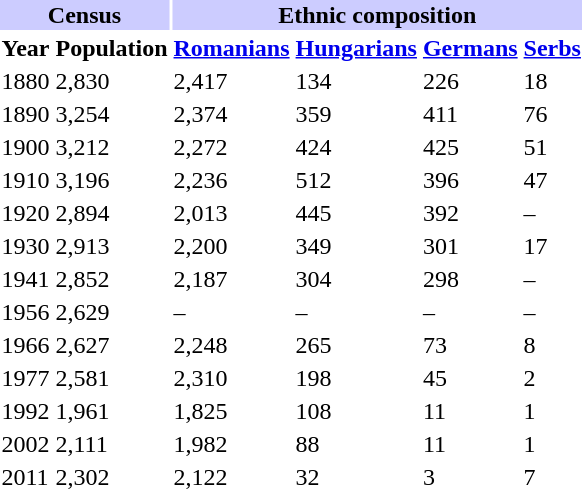<table class="toccolours">
<tr>
<th align="center" colspan="2" style="background:#ccccff;">Census</th>
<th align="center" colspan="4" style="background:#ccccff;">Ethnic composition</th>
</tr>
<tr>
<th>Year</th>
<th>Population</th>
<th><a href='#'>Romanians</a></th>
<th><a href='#'>Hungarians</a></th>
<th><a href='#'>Germans</a></th>
<th><a href='#'>Serbs</a></th>
</tr>
<tr>
<td>1880</td>
<td>2,830</td>
<td>2,417</td>
<td>134</td>
<td>226</td>
<td>18</td>
</tr>
<tr>
<td>1890</td>
<td>3,254</td>
<td>2,374</td>
<td>359</td>
<td>411</td>
<td>76</td>
</tr>
<tr>
<td>1900</td>
<td>3,212</td>
<td>2,272</td>
<td>424</td>
<td>425</td>
<td>51</td>
</tr>
<tr>
<td>1910</td>
<td>3,196</td>
<td>2,236</td>
<td>512</td>
<td>396</td>
<td>47</td>
</tr>
<tr>
<td>1920</td>
<td>2,894</td>
<td>2,013</td>
<td>445</td>
<td>392</td>
<td>–</td>
</tr>
<tr>
<td>1930</td>
<td>2,913</td>
<td>2,200</td>
<td>349</td>
<td>301</td>
<td>17</td>
</tr>
<tr>
<td>1941</td>
<td>2,852</td>
<td>2,187</td>
<td>304</td>
<td>298</td>
<td>–</td>
</tr>
<tr>
<td>1956</td>
<td>2,629</td>
<td>–</td>
<td>–</td>
<td>–</td>
<td>–</td>
</tr>
<tr>
<td>1966</td>
<td>2,627</td>
<td>2,248</td>
<td>265</td>
<td>73</td>
<td>8</td>
</tr>
<tr>
<td>1977</td>
<td>2,581</td>
<td>2,310</td>
<td>198</td>
<td>45</td>
<td>2</td>
</tr>
<tr>
<td>1992</td>
<td>1,961</td>
<td>1,825</td>
<td>108</td>
<td>11</td>
<td>1</td>
</tr>
<tr>
<td>2002</td>
<td>2,111</td>
<td>1,982</td>
<td>88</td>
<td>11</td>
<td>1</td>
</tr>
<tr>
<td>2011</td>
<td>2,302</td>
<td>2,122</td>
<td>32</td>
<td>3</td>
<td>7</td>
</tr>
</table>
